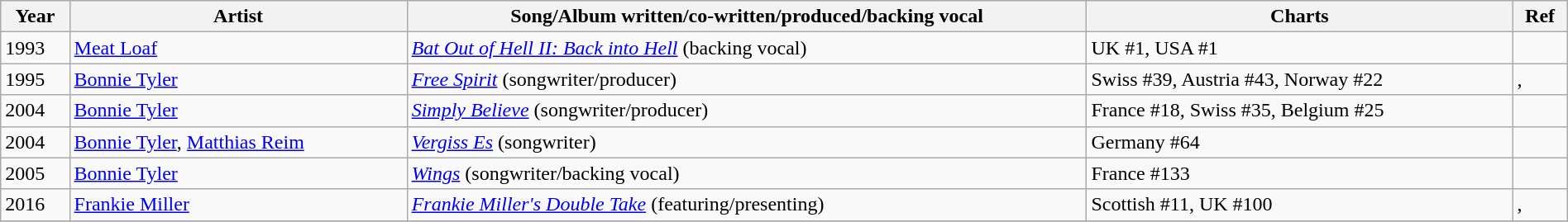<table class="wikitable sortable" style="width:100%;">
<tr style="text-align:center;">
<th>Year</th>
<th>Artist</th>
<th>Song/Album written/co-written/produced/backing vocal</th>
<th>Charts</th>
<th>Ref</th>
</tr>
<tr>
<td>1993</td>
<td><a href='#'>Meat Loaf</a></td>
<td><em><a href='#'>Bat Out of Hell II: Back into Hell</a></em> (backing vocal)</td>
<td>UK #1, USA #1</td>
<td></td>
</tr>
<tr>
<td>1995</td>
<td><a href='#'>Bonnie Tyler</a></td>
<td><em><a href='#'>Free Spirit</a></em> (songwriter/producer)</td>
<td>Swiss #39, Austria #43, Norway #22</td>
<td>,</td>
</tr>
<tr>
<td>2004</td>
<td><a href='#'>Bonnie Tyler</a></td>
<td><em><a href='#'>Simply Believe</a></em> (songwriter/producer)</td>
<td>France #18, Swiss #35, Belgium #25</td>
<td></td>
</tr>
<tr>
<td>2004</td>
<td><a href='#'>Bonnie Tyler</a>, <a href='#'>Matthias Reim</a></td>
<td><em><a href='#'>Vergiss Es</a></em> (songwriter)</td>
<td>Germany #64</td>
<td></td>
</tr>
<tr>
<td>2005</td>
<td><a href='#'>Bonnie Tyler</a></td>
<td><em><a href='#'>Wings</a></em> (songwriter/backing vocal)</td>
<td>France #133</td>
<td></td>
</tr>
<tr>
<td>2016</td>
<td><a href='#'>Frankie Miller</a></td>
<td><em><a href='#'>Frankie Miller's Double Take</a></em> (featuring/presenting)</td>
<td>Scottish #11, UK #100</td>
<td>,</td>
</tr>
<tr>
</tr>
</table>
